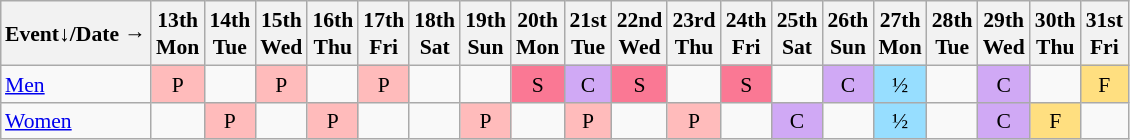<table class="wikitable" style="margin:0.5em auto; font-size:90%; line-height:1.25em; text-align:center">
<tr>
<th>Event↓/Date →</th>
<th>13th<br>Mon</th>
<th>14th<br>Tue</th>
<th>15th<br>Wed</th>
<th>16th<br>Thu</th>
<th>17th<br>Fri</th>
<th>18th<br>Sat</th>
<th>19th<br>Sun</th>
<th>20th<br>Mon</th>
<th>21st<br>Tue</th>
<th>22nd<br>Wed</th>
<th>23rd<br>Thu</th>
<th>24th<br>Fri</th>
<th>25th<br>Sat</th>
<th>26th<br>Sun</th>
<th>27th<br>Mon</th>
<th>28th<br>Tue</th>
<th>29th<br>Wed</th>
<th>30th<br>Thu</th>
<th>31st<br>Fri</th>
</tr>
<tr>
<td style="text-align:left;"><a href='#'>Men</a></td>
<td bgcolor="#FFBBBB">P</td>
<td></td>
<td bgcolor="#FFBBBB">P</td>
<td></td>
<td bgcolor="#FFBBBB">P</td>
<td></td>
<td></td>
<td bgcolor="#FA7894">S</td>
<td bgcolor="#D0A9F5">C</td>
<td bgcolor="#FA7894">S</td>
<td></td>
<td bgcolor="#FA7894">S</td>
<td></td>
<td bgcolor="#D0A9F5">C</td>
<td bgcolor="#97DEFF">½</td>
<td></td>
<td bgcolor="#D0A9F5">C</td>
<td></td>
<td bgcolor="#FFDF80">F</td>
</tr>
<tr>
<td style="text-align:left;"><a href='#'>Women</a></td>
<td></td>
<td bgcolor="#FFBBBB">P</td>
<td></td>
<td bgcolor="#FFBBBB">P</td>
<td></td>
<td></td>
<td bgcolor="#FFBBBB">P</td>
<td></td>
<td bgcolor="#FFBBBB">P</td>
<td></td>
<td bgcolor="#FFBBBB">P</td>
<td></td>
<td bgcolor="#D0A9F5">C</td>
<td></td>
<td bgcolor="#97DEFF">½</td>
<td></td>
<td bgcolor="#D0A9F5">C</td>
<td bgcolor="#FFDF80">F</td>
<td></td>
</tr>
</table>
